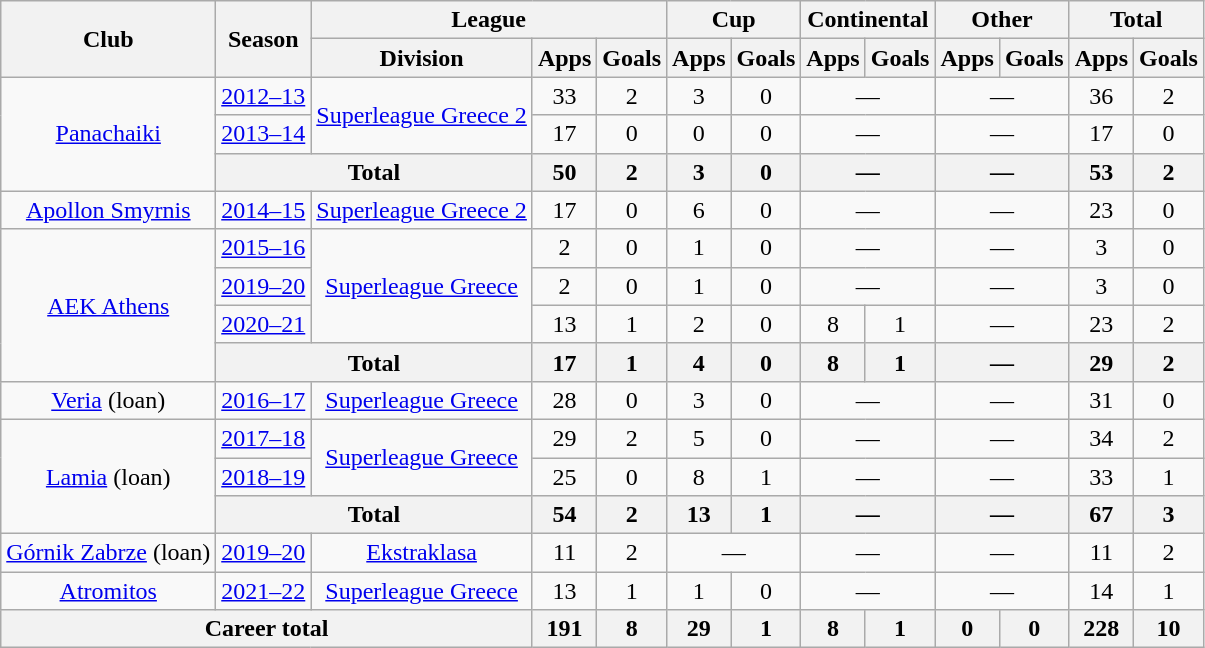<table class="wikitable" style="text-align:center">
<tr>
<th rowspan=2>Club</th>
<th rowspan=2>Season</th>
<th colspan=3>League</th>
<th colspan=2>Cup</th>
<th colspan=2>Continental</th>
<th colspan=2>Other</th>
<th colspan=2>Total</th>
</tr>
<tr>
<th>Division</th>
<th>Apps</th>
<th>Goals</th>
<th>Apps</th>
<th>Goals</th>
<th>Apps</th>
<th>Goals</th>
<th>Apps</th>
<th>Goals</th>
<th>Apps</th>
<th>Goals</th>
</tr>
<tr>
<td rowspan=3><a href='#'>Panachaiki</a></td>
<td><a href='#'>2012–13</a></td>
<td rowspan=2><a href='#'>Superleague Greece 2</a></td>
<td>33</td>
<td>2</td>
<td>3</td>
<td>0</td>
<td colspan="2">—</td>
<td colspan="2">—</td>
<td>36</td>
<td>2</td>
</tr>
<tr>
<td><a href='#'>2013–14</a></td>
<td>17</td>
<td>0</td>
<td>0</td>
<td>0</td>
<td colspan="2">—</td>
<td colspan="2">—</td>
<td>17</td>
<td>0</td>
</tr>
<tr>
<th colspan="2">Total</th>
<th>50</th>
<th>2</th>
<th>3</th>
<th>0</th>
<th colspan="2">—</th>
<th colspan="2">—</th>
<th>53</th>
<th>2</th>
</tr>
<tr>
<td><a href='#'>Apollon Smyrnis</a></td>
<td><a href='#'>2014–15</a></td>
<td><a href='#'>Superleague Greece 2</a></td>
<td>17</td>
<td>0</td>
<td>6</td>
<td>0</td>
<td colspan="2">—</td>
<td colspan="2">—</td>
<td>23</td>
<td>0</td>
</tr>
<tr>
<td rowspan=4><a href='#'>AEK Athens</a></td>
<td><a href='#'>2015–16</a></td>
<td rowspan=3><a href='#'>Superleague Greece</a></td>
<td>2</td>
<td>0</td>
<td>1</td>
<td>0</td>
<td colspan="2">—</td>
<td colspan="2">—</td>
<td>3</td>
<td>0</td>
</tr>
<tr>
<td><a href='#'>2019–20</a></td>
<td>2</td>
<td>0</td>
<td>1</td>
<td>0</td>
<td colspan="2">—</td>
<td colspan="2">—</td>
<td>3</td>
<td>0</td>
</tr>
<tr>
<td><a href='#'>2020–21</a></td>
<td>13</td>
<td>1</td>
<td>2</td>
<td>0</td>
<td>8</td>
<td>1</td>
<td colspan="2">—</td>
<td>23</td>
<td>2</td>
</tr>
<tr>
<th colspan="2">Total</th>
<th>17</th>
<th>1</th>
<th>4</th>
<th>0</th>
<th>8</th>
<th>1</th>
<th colspan="2">—</th>
<th>29</th>
<th>2</th>
</tr>
<tr>
<td><a href='#'>Veria</a> (loan)</td>
<td><a href='#'>2016–17</a></td>
<td><a href='#'>Superleague Greece</a></td>
<td>28</td>
<td>0</td>
<td>3</td>
<td>0</td>
<td colspan="2">—</td>
<td colspan="2">—</td>
<td>31</td>
<td>0</td>
</tr>
<tr>
<td rowspan=3><a href='#'>Lamia</a> (loan)</td>
<td><a href='#'>2017–18</a></td>
<td rowspan=2><a href='#'>Superleague Greece</a></td>
<td>29</td>
<td>2</td>
<td>5</td>
<td>0</td>
<td colspan="2">—</td>
<td colspan="2">—</td>
<td>34</td>
<td>2</td>
</tr>
<tr>
<td><a href='#'>2018–19</a></td>
<td>25</td>
<td>0</td>
<td>8</td>
<td>1</td>
<td colspan="2">—</td>
<td colspan="2">—</td>
<td>33</td>
<td>1</td>
</tr>
<tr>
<th colspan="2">Total</th>
<th>54</th>
<th>2</th>
<th>13</th>
<th>1</th>
<th colspan="2">—</th>
<th colspan="2">—</th>
<th>67</th>
<th>3</th>
</tr>
<tr>
<td><a href='#'>Górnik Zabrze</a> (loan)</td>
<td><a href='#'>2019–20</a></td>
<td><a href='#'>Ekstraklasa</a></td>
<td>11</td>
<td>2</td>
<td colspan="2">—</td>
<td colspan="2">—</td>
<td colspan="2">—</td>
<td>11</td>
<td>2</td>
</tr>
<tr>
<td><a href='#'>Atromitos</a></td>
<td><a href='#'>2021–22</a></td>
<td><a href='#'>Superleague Greece</a></td>
<td>13</td>
<td>1</td>
<td>1</td>
<td>0</td>
<td colspan="2">—</td>
<td colspan="2">—</td>
<td>14</td>
<td>1</td>
</tr>
<tr>
<th colspan=3>Career total</th>
<th>191</th>
<th>8</th>
<th>29</th>
<th>1</th>
<th>8</th>
<th>1</th>
<th>0</th>
<th>0</th>
<th>228</th>
<th>10</th>
</tr>
</table>
